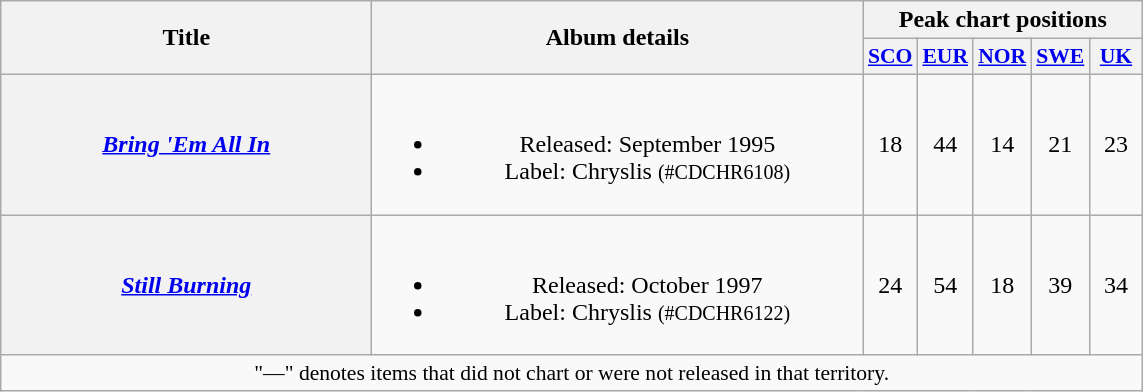<table class="wikitable plainrowheaders" style="text-align:center;">
<tr>
<th scope="col" rowspan="2" style="width:15em;">Title</th>
<th scope="col" rowspan="2" style="width:20em;">Album details</th>
<th scope="col" colspan="5">Peak chart positions</th>
</tr>
<tr>
<th style="width:2em;font-size:90%;"><a href='#'>SCO</a><br></th>
<th style="width:2em;font-size:90%;"><a href='#'>EUR</a><br></th>
<th style="width:2em;font-size:90%;"><a href='#'>NOR</a><br></th>
<th style="width:2em;font-size:90%;"><a href='#'>SWE</a><br></th>
<th style="width:2em;font-size:90%;"><a href='#'>UK</a><br></th>
</tr>
<tr>
<th scope="row"><em><a href='#'>Bring 'Em All In</a></em></th>
<td><br><ul><li>Released: September 1995</li><li>Label: Chryslis <small>(#CDCHR6108)</small></li></ul></td>
<td>18</td>
<td>44</td>
<td>14</td>
<td>21</td>
<td>23</td>
</tr>
<tr>
<th scope="row"><em><a href='#'>Still Burning</a></em></th>
<td><br><ul><li>Released: October 1997</li><li>Label: Chryslis <small>(#CDCHR6122)</small></li></ul></td>
<td>24</td>
<td>54</td>
<td>18</td>
<td>39</td>
<td>34</td>
</tr>
<tr>
<td align="center" colspan="15" style="font-size:90%">"—" denotes items that did not chart or were not released in that territory.</td>
</tr>
</table>
